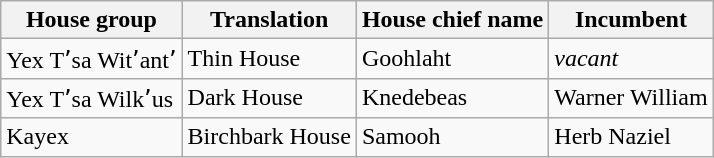<table class="wikitable">
<tr>
<th>House group</th>
<th>Translation</th>
<th>House chief name</th>
<th>Incumbent</th>
</tr>
<tr>
<td>Yex Tʼsa Witʼantʼ</td>
<td>Thin House</td>
<td>Goohlaht</td>
<td><em>vacant</em></td>
</tr>
<tr>
<td>Yex Tʼsa Wilkʼus</td>
<td>Dark House</td>
<td>Knedebeas</td>
<td>Warner William</td>
</tr>
<tr>
<td>Kayex</td>
<td>Birchbark House</td>
<td>Samooh</td>
<td>Herb Naziel</td>
</tr>
</table>
